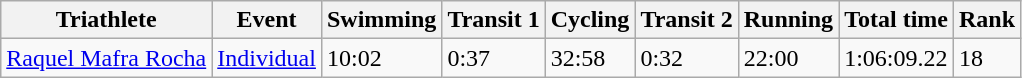<table class="wikitable" border="1">
<tr>
<th>Triathlete</th>
<th>Event</th>
<th>Swimming</th>
<th>Transit 1</th>
<th>Cycling</th>
<th>Transit 2</th>
<th>Running</th>
<th>Total time</th>
<th>Rank</th>
</tr>
<tr>
<td><a href='#'>Raquel Mafra Rocha</a></td>
<td><a href='#'>Individual</a></td>
<td>10:02</td>
<td>0:37</td>
<td>32:58</td>
<td>0:32</td>
<td>22:00</td>
<td>1:06:09.22</td>
<td>18</td>
</tr>
</table>
